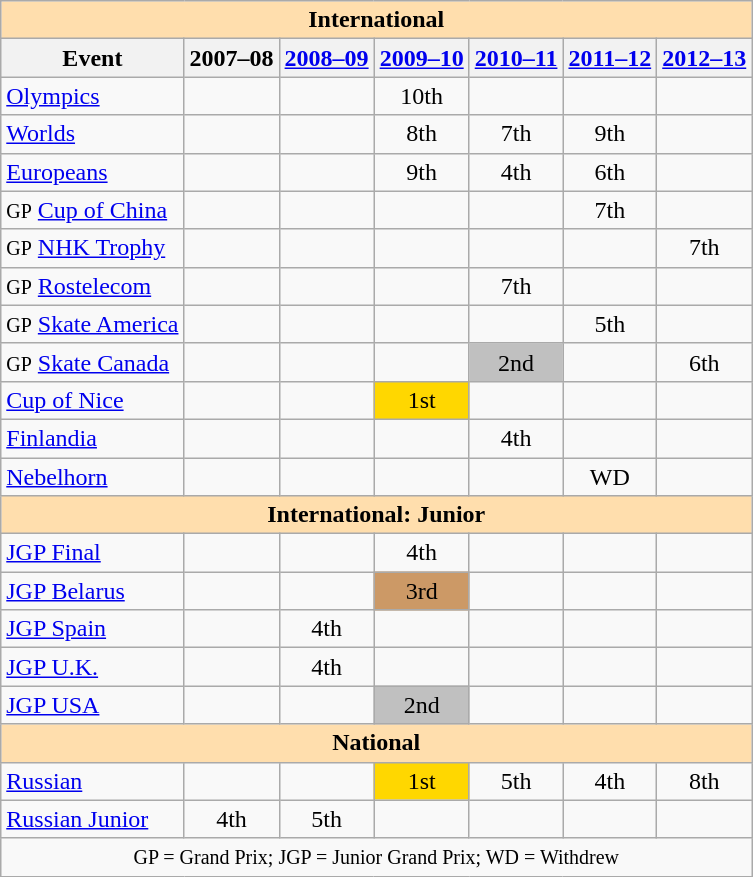<table class="wikitable" style="text-align:center">
<tr>
<th style="background-color: #ffdead; " colspan=7 align=center><strong>International</strong></th>
</tr>
<tr>
<th>Event</th>
<th>2007–08</th>
<th><a href='#'>2008–09</a></th>
<th><a href='#'>2009–10</a></th>
<th><a href='#'>2010–11</a></th>
<th><a href='#'>2011–12</a></th>
<th><a href='#'>2012–13</a></th>
</tr>
<tr>
<td align=left><a href='#'>Olympics</a></td>
<td></td>
<td></td>
<td>10th</td>
<td></td>
<td></td>
<td></td>
</tr>
<tr>
<td align=left><a href='#'>Worlds</a></td>
<td></td>
<td></td>
<td>8th</td>
<td>7th</td>
<td>9th</td>
<td></td>
</tr>
<tr>
<td align=left><a href='#'>Europeans</a></td>
<td></td>
<td></td>
<td>9th</td>
<td>4th</td>
<td>6th</td>
<td></td>
</tr>
<tr>
<td align=left><small>GP</small> <a href='#'>Cup of China</a></td>
<td></td>
<td></td>
<td></td>
<td></td>
<td>7th</td>
<td></td>
</tr>
<tr>
<td align=left><small>GP</small> <a href='#'>NHK Trophy</a></td>
<td></td>
<td></td>
<td></td>
<td></td>
<td></td>
<td>7th</td>
</tr>
<tr>
<td align=left><small>GP</small> <a href='#'>Rostelecom</a></td>
<td></td>
<td></td>
<td></td>
<td>7th</td>
<td></td>
<td></td>
</tr>
<tr>
<td align=left><small>GP</small> <a href='#'>Skate America</a></td>
<td></td>
<td></td>
<td></td>
<td></td>
<td>5th</td>
<td></td>
</tr>
<tr>
<td align=left><small>GP</small> <a href='#'>Skate Canada</a></td>
<td></td>
<td></td>
<td></td>
<td bgcolor=silver>2nd</td>
<td></td>
<td>6th</td>
</tr>
<tr>
<td align=left><a href='#'>Cup of Nice</a></td>
<td></td>
<td></td>
<td bgcolor=gold>1st</td>
<td></td>
<td></td>
<td></td>
</tr>
<tr>
<td align=left><a href='#'>Finlandia</a></td>
<td></td>
<td></td>
<td></td>
<td>4th</td>
<td></td>
<td></td>
</tr>
<tr>
<td align=left><a href='#'>Nebelhorn</a></td>
<td></td>
<td></td>
<td></td>
<td></td>
<td>WD</td>
<td></td>
</tr>
<tr>
<th style="background-color: #ffdead; " colspan=7 align=center><strong>International: Junior</strong></th>
</tr>
<tr>
<td align=left><a href='#'>JGP Final</a></td>
<td></td>
<td></td>
<td>4th</td>
<td></td>
<td></td>
<td></td>
</tr>
<tr>
<td align=left><a href='#'>JGP Belarus</a></td>
<td></td>
<td></td>
<td bgcolor=cc9966>3rd</td>
<td></td>
<td></td>
<td></td>
</tr>
<tr>
<td align=left><a href='#'>JGP Spain</a></td>
<td></td>
<td>4th</td>
<td></td>
<td></td>
<td></td>
<td></td>
</tr>
<tr>
<td align=left><a href='#'>JGP U.K.</a></td>
<td></td>
<td>4th</td>
<td></td>
<td></td>
<td></td>
<td></td>
</tr>
<tr>
<td align=left><a href='#'>JGP USA</a></td>
<td></td>
<td></td>
<td bgcolor=silver>2nd</td>
<td></td>
<td></td>
<td></td>
</tr>
<tr>
<th style="background-color: #ffdead; " colspan=7 align=center><strong>National</strong></th>
</tr>
<tr>
<td align=left><a href='#'>Russian</a></td>
<td></td>
<td></td>
<td bgcolor=gold>1st</td>
<td>5th</td>
<td>4th</td>
<td>8th</td>
</tr>
<tr>
<td align=left><a href='#'>Russian Junior</a></td>
<td>4th</td>
<td>5th</td>
<td></td>
<td></td>
<td></td>
<td></td>
</tr>
<tr>
<td colspan=7 align=center><small> GP = Grand Prix; JGP = Junior Grand Prix; WD = Withdrew </small></td>
</tr>
</table>
